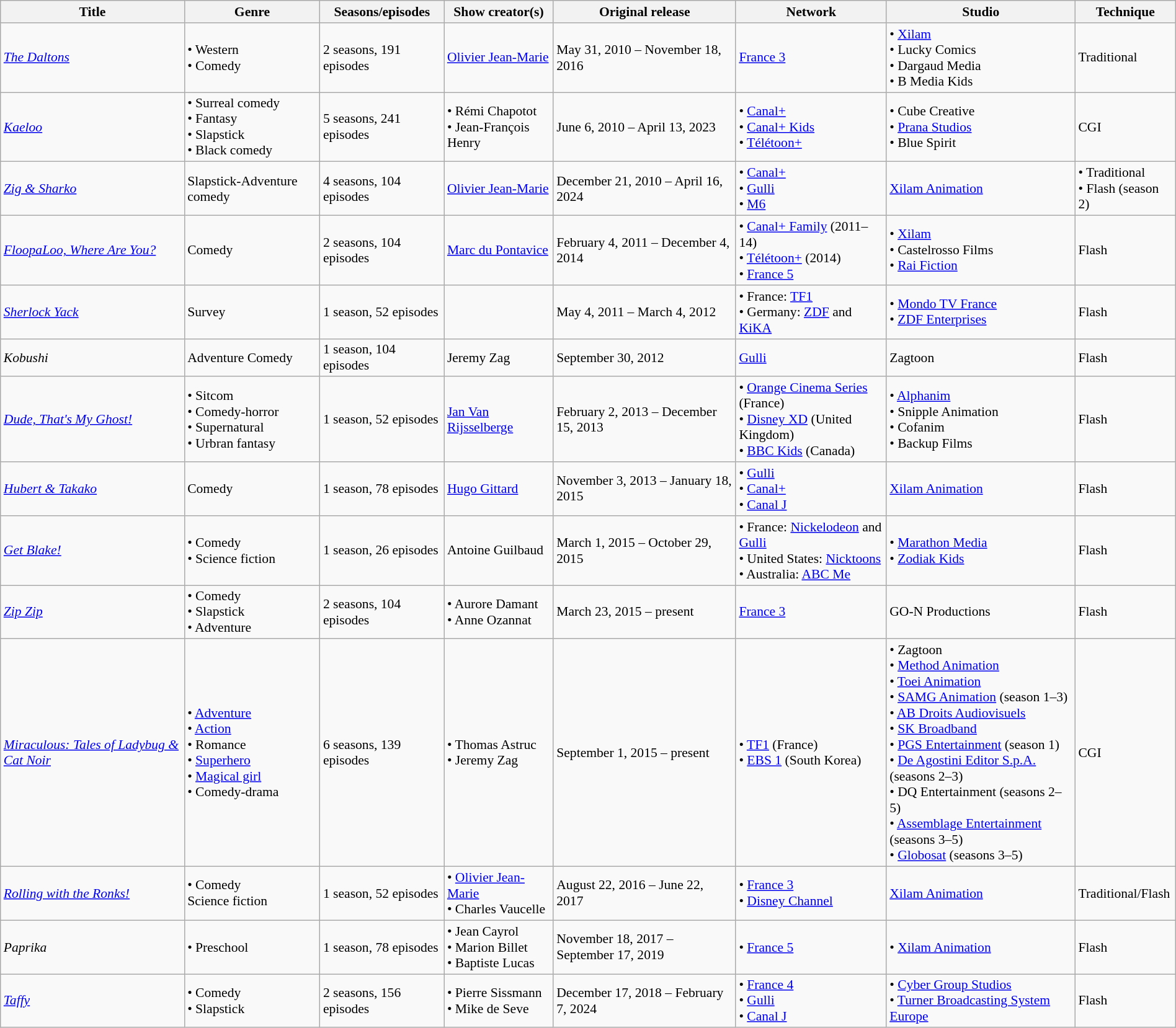<table class="wikitable sortable" style="text-align: left; font-size:90%; width:100%;">
<tr>
<th>Title</th>
<th>Genre</th>
<th>Seasons/episodes</th>
<th>Show creator(s)</th>
<th>Original release</th>
<th>Network</th>
<th>Studio</th>
<th>Technique</th>
</tr>
<tr>
<td><em><a href='#'>The Daltons</a></em></td>
<td>• Western<br>• Comedy</td>
<td>2 seasons, 191 episodes</td>
<td><a href='#'>Olivier Jean-Marie</a></td>
<td>May 31, 2010 – November 18, 2016</td>
<td><a href='#'>France 3</a></td>
<td>• <a href='#'>Xilam</a><br>• Lucky Comics<br>• Dargaud Media<br>• B Media Kids</td>
<td>Traditional</td>
</tr>
<tr>
<td><em><a href='#'>Kaeloo</a></em></td>
<td>• Surreal comedy<br>• Fantasy<br>• Slapstick<br>• Black comedy</td>
<td>5 seasons, 241 episodes</td>
<td>• Rémi Chapotot<br>• Jean-François Henry</td>
<td>June 6, 2010 – April 13, 2023</td>
<td>• <a href='#'>Canal+</a><br>• <a href='#'>Canal+ Kids</a><br> • <a href='#'>Télétoon+</a></td>
<td>• Cube Creative<br>• <a href='#'>Prana Studios</a><br>• Blue Spirit</td>
<td>CGI</td>
</tr>
<tr>
<td><em><a href='#'>Zig & Sharko</a></em></td>
<td>Slapstick-Adventure comedy</td>
<td>4 seasons, 104 episodes</td>
<td><a href='#'>Olivier Jean-Marie</a></td>
<td>December 21, 2010 – April 16, 2024</td>
<td>• <a href='#'>Canal+</a><br>• <a href='#'>Gulli</a><br>• <a href='#'>M6</a></td>
<td><a href='#'>Xilam Animation</a></td>
<td>• Traditional<br>• Flash (season 2)</td>
</tr>
<tr>
<td><em><a href='#'>FloopaLoo, Where Are You?</a></em></td>
<td>Comedy</td>
<td>2 seasons, 104 episodes</td>
<td><a href='#'>Marc du Pontavice</a></td>
<td>February 4, 2011 – December 4, 2014</td>
<td>• <a href='#'>Canal+ Family</a> (2011–14)<br>• <a href='#'>Télétoon+</a> (2014)<br>• <a href='#'>France 5</a></td>
<td>• <a href='#'>Xilam</a><br>• Castelrosso Films<br>• <a href='#'>Rai Fiction</a></td>
<td>Flash</td>
</tr>
<tr>
<td><em><a href='#'>Sherlock Yack</a></em></td>
<td>Survey</td>
<td>1 season, 52 episodes</td>
<td></td>
<td>May 4, 2011 – March 4, 2012</td>
<td>• France: <a href='#'>TF1</a><br>• Germany: <a href='#'>ZDF</a> and <a href='#'>KiKA</a></td>
<td>• <a href='#'>Mondo TV France</a><br>• <a href='#'>ZDF Enterprises</a></td>
<td>Flash</td>
</tr>
<tr>
<td><em>Kobushi</em></td>
<td>Adventure Comedy</td>
<td>1 season, 104 episodes</td>
<td>Jeremy Zag</td>
<td>September 30, 2012</td>
<td><a href='#'>Gulli</a></td>
<td>Zagtoon</td>
<td>Flash</td>
</tr>
<tr>
<td><em><a href='#'>Dude, That's My Ghost!</a></em></td>
<td>• Sitcom<br>• Comedy-horror<br>• Supernatural<br>• Urbran fantasy</td>
<td>1 season, 52 episodes</td>
<td><a href='#'>Jan Van Rijsselberge</a></td>
<td>February 2, 2013 – December 15, 2013</td>
<td>• <a href='#'>Orange Cinema Series</a> (France)<br>• <a href='#'>Disney XD</a> (United Kingdom)<br>• <a href='#'>BBC Kids</a> (Canada)</td>
<td>• <a href='#'>Alphanim</a><br>• Snipple Animation<br>• Cofanim<br>• Backup Films</td>
<td>Flash</td>
</tr>
<tr>
<td><em><a href='#'>Hubert & Takako</a></em></td>
<td>Comedy</td>
<td>1 season, 78 episodes</td>
<td><a href='#'>Hugo Gittard</a></td>
<td>November 3, 2013 – January 18, 2015</td>
<td>• <a href='#'>Gulli</a><br>• <a href='#'>Canal+</a><br>• <a href='#'>Canal J</a></td>
<td><a href='#'>Xilam Animation</a></td>
<td>Flash</td>
</tr>
<tr>
<td><em><a href='#'>Get Blake!</a></em></td>
<td>• Comedy<br>• Science fiction</td>
<td>1 season, 26 episodes</td>
<td>Antoine Guilbaud</td>
<td>March 1, 2015 – October 29, 2015</td>
<td>• France: <a href='#'>Nickelodeon</a> and <a href='#'>Gulli</a><br>• United States: <a href='#'>Nicktoons</a><br>• Australia: <a href='#'>ABC Me</a></td>
<td>• <a href='#'>Marathon Media</a><br>• <a href='#'>Zodiak Kids</a></td>
<td>Flash</td>
</tr>
<tr>
<td><em><a href='#'>Zip Zip</a></em></td>
<td>• Comedy<br>• Slapstick<br>• Adventure</td>
<td>2 seasons, 104 episodes</td>
<td>• Aurore Damant<br>• Anne Ozannat</td>
<td>March 23, 2015 – present</td>
<td><a href='#'>France 3</a></td>
<td>GO-N Productions</td>
<td>Flash</td>
</tr>
<tr>
<td><em><a href='#'>Miraculous: Tales of Ladybug & Cat Noir</a></em></td>
<td>• <a href='#'>Adventure</a><br>• <a href='#'>Action</a><br>• Romance<br>• <a href='#'>Superhero</a><br>• <a href='#'>Magical girl</a><br>• Comedy-drama</td>
<td>6 seasons, 139 episodes</td>
<td>• Thomas Astruc<br>• Jeremy Zag</td>
<td>September 1, 2015 – present</td>
<td>• <a href='#'>TF1</a> (France)<br>• <a href='#'>EBS 1</a> (South Korea)</td>
<td>• Zagtoon<br>• <a href='#'>Method Animation</a><br>• <a href='#'>Toei Animation</a><br>• <a href='#'>SAMG Animation</a> (season 1–3)<br>• <a href='#'>AB Droits Audiovisuels</a><br>• <a href='#'>SK Broadband</a><br>• <a href='#'>PGS Entertainment</a> (season 1)<br>• <a href='#'>De Agostini Editor S.p.A.</a> (seasons 2–3)<br>• DQ Entertainment (seasons 2–5)<br>• <a href='#'>Assemblage Entertainment</a> (seasons 3–5)<br>• <a href='#'>Globosat</a> (seasons 3–5)</td>
<td>CGI</td>
</tr>
<tr>
<td><em><a href='#'>Rolling with the Ronks!</a></em></td>
<td>• Comedy<br>Science fiction</td>
<td>1 season, 52 episodes</td>
<td>• <a href='#'>Olivier Jean-Marie</a><br>• Charles Vaucelle</td>
<td>August 22, 2016 – June 22, 2017</td>
<td>• <a href='#'>France 3</a><br>• <a href='#'>Disney Channel</a></td>
<td><a href='#'>Xilam Animation</a></td>
<td>Traditional/Flash</td>
</tr>
<tr>
<td><em>Paprika</em></td>
<td>• Preschool</td>
<td>1 season, 78 episodes</td>
<td>• Jean Cayrol<br>• Marion Billet<br>• Baptiste Lucas</td>
<td>November 18, 2017 – September 17, 2019</td>
<td>• <a href='#'>France 5</a></td>
<td>• <a href='#'>Xilam Animation</a></td>
<td>Flash</td>
</tr>
<tr>
<td><em><a href='#'>Taffy</a></em></td>
<td>• Comedy<br>• Slapstick</td>
<td>2 seasons, 156 episodes</td>
<td>• Pierre Sissmann<br>• Mike de Seve</td>
<td>December 17, 2018 – February 7, 2024</td>
<td>• <a href='#'>France 4</a><br>• <a href='#'>Gulli</a><br>• <a href='#'>Canal J</a></td>
<td>• <a href='#'>Cyber Group Studios</a><br>• <a href='#'>Turner Broadcasting System Europe</a></td>
<td>Flash</td>
</tr>
</table>
